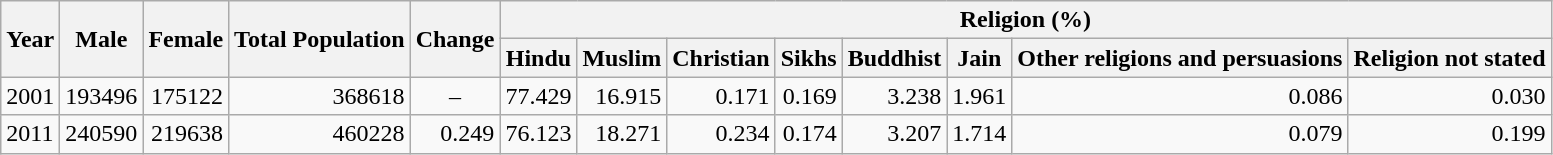<table class="wikitable">
<tr>
<th rowspan="2">Year</th>
<th rowspan="2">Male</th>
<th rowspan="2">Female</th>
<th rowspan="2">Total Population</th>
<th rowspan="2">Change</th>
<th colspan="8">Religion (%)</th>
</tr>
<tr>
<th>Hindu</th>
<th>Muslim</th>
<th>Christian</th>
<th>Sikhs</th>
<th>Buddhist</th>
<th>Jain</th>
<th>Other religions and persuasions</th>
<th>Religion not stated</th>
</tr>
<tr>
<td>2001</td>
<td style="text-align:right;">193496</td>
<td style="text-align:right;">175122</td>
<td style="text-align:right;">368618</td>
<td style="text-align:center;">–</td>
<td style="text-align:right;">77.429</td>
<td style="text-align:right;">16.915</td>
<td style="text-align:right;">0.171</td>
<td style="text-align:right;">0.169</td>
<td style="text-align:right;">3.238</td>
<td style="text-align:right;">1.961</td>
<td style="text-align:right;">0.086</td>
<td style="text-align:right;">0.030</td>
</tr>
<tr>
<td>2011</td>
<td style="text-align:right;">240590</td>
<td style="text-align:right;">219638</td>
<td style="text-align:right;">460228</td>
<td style="text-align:right;">0.249</td>
<td style="text-align:right;">76.123</td>
<td style="text-align:right;">18.271</td>
<td style="text-align:right;">0.234</td>
<td style="text-align:right;">0.174</td>
<td style="text-align:right;">3.207</td>
<td style="text-align:right;">1.714</td>
<td style="text-align:right;">0.079</td>
<td style="text-align:right;">0.199</td>
</tr>
</table>
